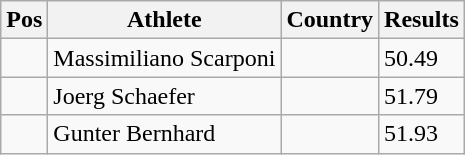<table class="wikitable wikble">
<tr>
<th>Pos</th>
<th>Athlete</th>
<th>Country</th>
<th>Results</th>
</tr>
<tr>
<td align="center"></td>
<td>Massimiliano Scarponi</td>
<td></td>
<td>50.49</td>
</tr>
<tr>
<td align="center"></td>
<td>Joerg Schaefer</td>
<td></td>
<td>51.79</td>
</tr>
<tr>
<td align="center"></td>
<td>Gunter Bernhard</td>
<td></td>
<td>51.93</td>
</tr>
</table>
